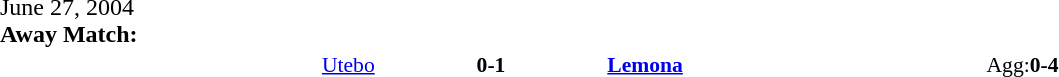<table width=100% cellspacing=1>
<tr>
<th width=20%></th>
<th width=12%></th>
<th width=20%></th>
<th></th>
</tr>
<tr>
<td>June 27, 2004<br><strong>Away Match:</strong></td>
</tr>
<tr style=font-size:90%>
<td align=right><a href='#'>Utebo</a></td>
<td align=center><strong>0-1</strong></td>
<td><strong><a href='#'>Lemona</a></strong></td>
<td>Agg:<strong>0-4</strong></td>
</tr>
</table>
